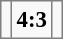<table bgcolor="#f9f9f9" cellpadding="3" cellspacing="0" border="1" style="font-size: 95%; border: gray solid 1px; border-collapse: collapse; background: #f9f9f9;">
<tr>
<td><strong></strong></td>
<td align="center"><strong>4:3</strong></td>
<td></td>
</tr>
</table>
